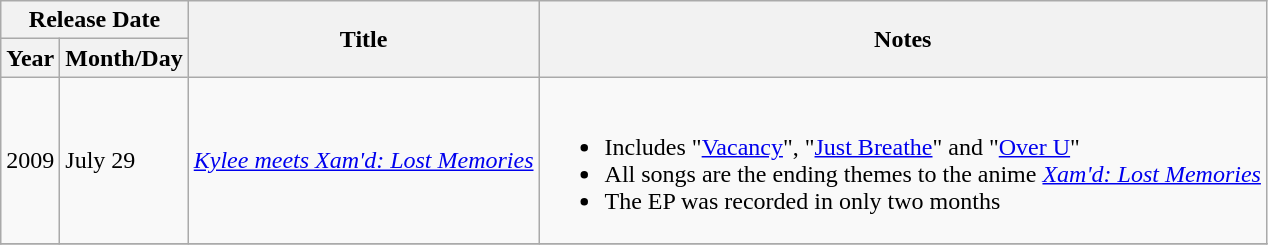<table class="wikitable">
<tr>
<th colspan="2">Release Date</th>
<th rowspan="2">Title</th>
<th rowspan="2">Notes</th>
</tr>
<tr>
<th>Year</th>
<th>Month/Day</th>
</tr>
<tr>
<td>2009</td>
<td>July 29</td>
<td><em><a href='#'>Kylee meets Xam'd: Lost Memories</a></em></td>
<td><br><ul><li>Includes "<a href='#'>Vacancy</a>", "<a href='#'>Just Breathe</a>" and "<a href='#'>Over U</a>"</li><li>All songs are the ending themes to the anime <em><a href='#'>Xam'd: Lost Memories</a></em></li><li>The EP was recorded in only two months</li></ul></td>
</tr>
<tr>
</tr>
</table>
